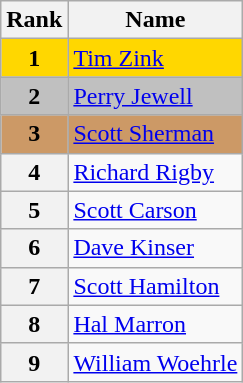<table class="wikitable">
<tr>
<th>Rank</th>
<th>Name</th>
</tr>
<tr bgcolor="gold">
<td align="center"><strong>1</strong></td>
<td><a href='#'>Tim Zink</a></td>
</tr>
<tr bgcolor="silver">
<td align="center"><strong>2</strong></td>
<td><a href='#'>Perry Jewell</a></td>
</tr>
<tr bgcolor="cc9966">
<td align="center"><strong>3</strong></td>
<td><a href='#'>Scott Sherman</a></td>
</tr>
<tr>
<th>4</th>
<td><a href='#'>Richard Rigby</a></td>
</tr>
<tr>
<th>5</th>
<td><a href='#'>Scott Carson</a></td>
</tr>
<tr>
<th>6</th>
<td><a href='#'>Dave Kinser</a></td>
</tr>
<tr>
<th>7</th>
<td><a href='#'>Scott Hamilton</a></td>
</tr>
<tr>
<th>8</th>
<td><a href='#'>Hal Marron</a></td>
</tr>
<tr>
<th>9</th>
<td><a href='#'>William Woehrle</a></td>
</tr>
</table>
